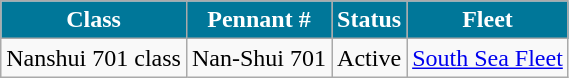<table class="wikitable">
<tr>
<th style="background:#079;color:#fff;">Class</th>
<th style="background:#079;color:#fff;">Pennant #</th>
<th style="background:#079;color:#fff;">Status</th>
<th style="background:#079;color:#fff;">Fleet</th>
</tr>
<tr>
<td>Nanshui 701 class</td>
<td>Nan-Shui 701</td>
<td>Active</td>
<td><a href='#'>South Sea Fleet</a></td>
</tr>
</table>
